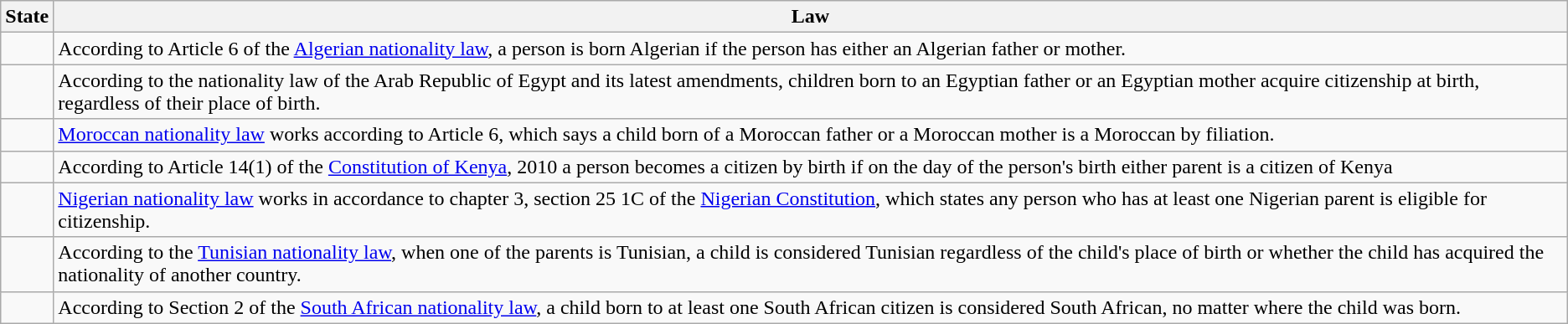<table class="wikitable">
<tr>
<th>State</th>
<th>Law</th>
</tr>
<tr>
<td></td>
<td>According to Article 6 of the <a href='#'>Algerian nationality law</a>, a person is born Algerian if the person has either an Algerian father or mother.</td>
</tr>
<tr>
<td></td>
<td>According to the nationality law of the Arab Republic of Egypt and its latest amendments, children born to an Egyptian father or an Egyptian mother acquire citizenship at birth, regardless of their place of birth.</td>
</tr>
<tr>
<td></td>
<td><a href='#'>Moroccan nationality law</a> works according to Article 6, which says a child born of a Moroccan father or a Moroccan mother is a Moroccan by filiation.</td>
</tr>
<tr>
<td></td>
<td>According to Article 14(1) of the <a href='#'>Constitution of Kenya</a>, 2010 a person becomes a citizen by birth if on the day of the person's birth either parent is a citizen of Kenya</td>
</tr>
<tr>
<td></td>
<td><a href='#'>Nigerian nationality law</a> works in accordance to chapter 3, section 25 1C of the <a href='#'>Nigerian Constitution</a>, which states any person who has at least one Nigerian parent is eligible for citizenship.</td>
</tr>
<tr>
<td></td>
<td>According to the <a href='#'>Tunisian nationality law</a>, when one of the parents is Tunisian, a child is considered Tunisian regardless of the child's place of birth or whether the child has acquired the nationality of another country.</td>
</tr>
<tr>
<td></td>
<td>According to Section 2 of the <a href='#'>South African nationality law</a>, a child born to at least one South African citizen is considered South African, no matter where the child was born.</td>
</tr>
</table>
